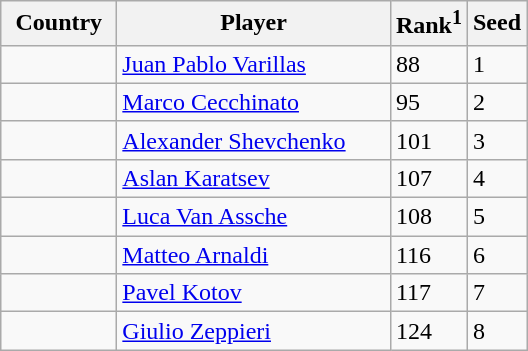<table class="sortable wikitable">
<tr>
<th width="70">Country</th>
<th width="175">Player</th>
<th>Rank<sup>1</sup></th>
<th>Seed</th>
</tr>
<tr>
<td></td>
<td><a href='#'>Juan Pablo Varillas</a></td>
<td>88</td>
<td>1</td>
</tr>
<tr>
<td></td>
<td><a href='#'>Marco Cecchinato</a></td>
<td>95</td>
<td>2</td>
</tr>
<tr>
<td></td>
<td><a href='#'>Alexander Shevchenko</a></td>
<td>101</td>
<td>3</td>
</tr>
<tr>
<td></td>
<td><a href='#'>Aslan Karatsev</a></td>
<td>107</td>
<td>4</td>
</tr>
<tr>
<td></td>
<td><a href='#'>Luca Van Assche</a></td>
<td>108</td>
<td>5</td>
</tr>
<tr>
<td></td>
<td><a href='#'>Matteo Arnaldi</a></td>
<td>116</td>
<td>6</td>
</tr>
<tr>
<td></td>
<td><a href='#'>Pavel Kotov</a></td>
<td>117</td>
<td>7</td>
</tr>
<tr>
<td></td>
<td><a href='#'>Giulio Zeppieri</a></td>
<td>124</td>
<td>8</td>
</tr>
</table>
